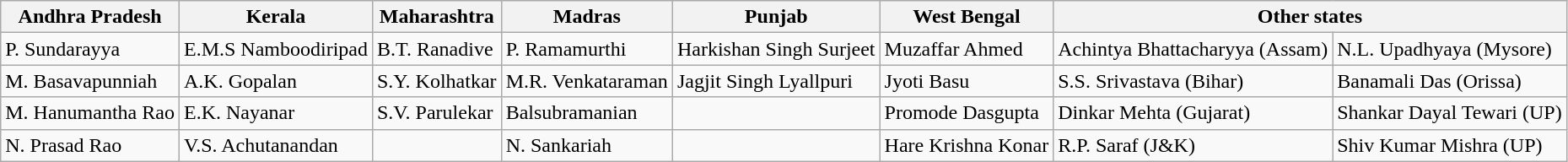<table class="wikitable">
<tr>
<th>Andhra Pradesh</th>
<th>Kerala</th>
<th>Maharashtra</th>
<th>Madras</th>
<th>Punjab</th>
<th>West Bengal</th>
<th colspan=2>Other states</th>
</tr>
<tr>
<td>P. Sundarayya</td>
<td>E.M.S Namboodiripad</td>
<td>B.T. Ranadive</td>
<td>P. Ramamurthi</td>
<td>Harkishan Singh Surjeet</td>
<td>Muzaffar Ahmed</td>
<td>Achintya Bhattacharyya (Assam)</td>
<td>N.L. Upadhyaya (Mysore)</td>
</tr>
<tr>
<td>M. Basavapunniah</td>
<td>A.K. Gopalan</td>
<td>S.Y. Kolhatkar</td>
<td>M.R. Venkataraman</td>
<td>Jagjit Singh Lyallpuri</td>
<td>Jyoti Basu</td>
<td>S.S. Srivastava (Bihar)</td>
<td>Banamali Das (Orissa)</td>
</tr>
<tr>
<td>M. Hanumantha Rao</td>
<td>E.K. Nayanar</td>
<td>S.V. Parulekar</td>
<td>Balsubramanian</td>
<td></td>
<td>Promode Dasgupta</td>
<td>Dinkar Mehta (Gujarat)</td>
<td>Shankar Dayal Tewari (UP)</td>
</tr>
<tr>
<td>N. Prasad Rao</td>
<td>V.S. Achutanandan</td>
<td></td>
<td>N. Sankariah</td>
<td></td>
<td>Hare Krishna Konar</td>
<td>R.P. Saraf (J&K)</td>
<td>Shiv Kumar Mishra (UP)</td>
</tr>
</table>
